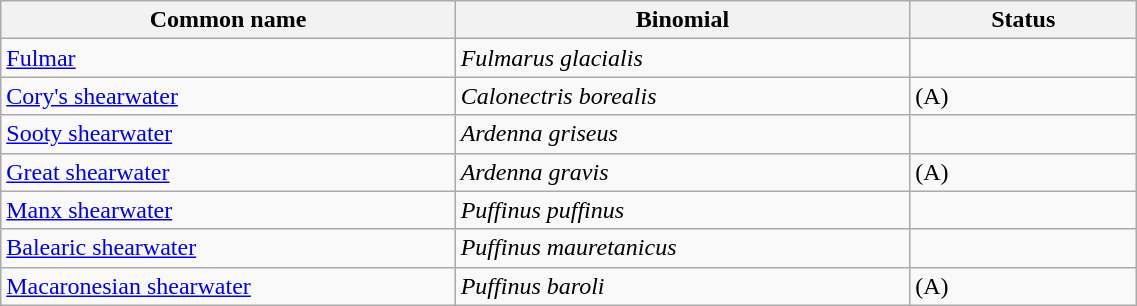<table style="width:60%;" class="wikitable">
<tr>
<th width=40%>Common name</th>
<th width=40%>Binomial</th>
<th width=20%>Status</th>
</tr>
<tr>
<td><a href='#'>Fulmar</a></td>
<td><em>Fulmarus glacialis</em></td>
<td></td>
</tr>
<tr>
<td><a href='#'>Cory's shearwater</a></td>
<td><em>Calonectris borealis</em></td>
<td>(A)</td>
</tr>
<tr>
<td><a href='#'>Sooty shearwater</a></td>
<td><em>Ardenna griseus</em></td>
<td></td>
</tr>
<tr>
<td><a href='#'>Great shearwater</a></td>
<td><em>Ardenna gravis</em></td>
<td>(A)</td>
</tr>
<tr>
<td><a href='#'>Manx shearwater</a></td>
<td><em>Puffinus puffinus</em></td>
<td></td>
</tr>
<tr>
<td><a href='#'>Balearic shearwater</a></td>
<td><em>Puffinus mauretanicus</em></td>
<td></td>
</tr>
<tr>
<td><a href='#'>Macaronesian shearwater</a></td>
<td><em>Puffinus baroli</em></td>
<td>(A)</td>
</tr>
</table>
